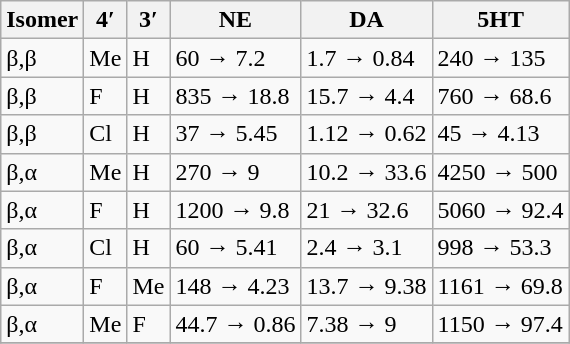<table class="wikitable">
<tr>
<th>Isomer</th>
<th>4′</th>
<th>3′</th>
<th>NE</th>
<th>DA</th>
<th>5HT</th>
</tr>
<tr>
<td>β,β</td>
<td>Me</td>
<td>H</td>
<td>60 → 7.2</td>
<td>1.7 → 0.84</td>
<td>240 → 135</td>
</tr>
<tr>
<td>β,β</td>
<td>F</td>
<td>H</td>
<td>835 → 18.8</td>
<td>15.7 → 4.4</td>
<td>760 → 68.6</td>
</tr>
<tr>
<td>β,β</td>
<td>Cl</td>
<td>H</td>
<td>37 → 5.45</td>
<td>1.12 → 0.62</td>
<td>45 → 4.13</td>
</tr>
<tr>
<td>β,α</td>
<td>Me</td>
<td>H</td>
<td>270 → 9</td>
<td>10.2 → 33.6</td>
<td>4250 → 500</td>
</tr>
<tr>
<td>β,α</td>
<td>F</td>
<td>H</td>
<td>1200 → 9.8</td>
<td>21 → 32.6</td>
<td>5060 → 92.4</td>
</tr>
<tr>
<td>β,α</td>
<td>Cl</td>
<td>H</td>
<td>60 → 5.41</td>
<td>2.4 → 3.1</td>
<td>998 → 53.3</td>
</tr>
<tr>
<td>β,α</td>
<td>F</td>
<td>Me</td>
<td>148 → 4.23</td>
<td>13.7 → 9.38</td>
<td>1161 → 69.8</td>
</tr>
<tr>
<td>β,α</td>
<td>Me</td>
<td>F</td>
<td>44.7 → 0.86</td>
<td>7.38 → 9</td>
<td>1150 → 97.4</td>
</tr>
<tr>
</tr>
</table>
